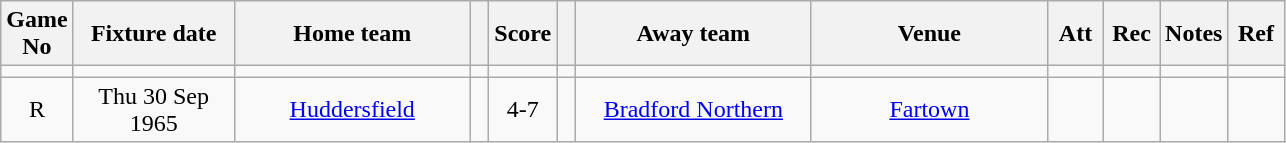<table class="wikitable" style="text-align:center;">
<tr>
<th width=20 abbr="No">Game No</th>
<th width=100 abbr="Date">Fixture date</th>
<th width=150 abbr="Home team">Home team</th>
<th width=5 abbr="space"></th>
<th width=20 abbr="Score">Score</th>
<th width=5 abbr="space"></th>
<th width=150 abbr="Away team">Away team</th>
<th width=150 abbr="Venue">Venue</th>
<th width=30 abbr="Att">Att</th>
<th width=30 abbr="Rec">Rec</th>
<th width=20 abbr="Notes">Notes</th>
<th width=30 abbr="Ref">Ref</th>
</tr>
<tr>
<td></td>
<td></td>
<td></td>
<td></td>
<td></td>
<td></td>
<td></td>
<td></td>
<td></td>
<td></td>
<td></td>
<td></td>
</tr>
<tr>
<td>R</td>
<td>Thu 30 Sep 1965</td>
<td><a href='#'>Huddersfield</a></td>
<td></td>
<td>4-7</td>
<td></td>
<td><a href='#'>Bradford Northern</a></td>
<td><a href='#'>Fartown</a></td>
<td></td>
<td></td>
<td></td>
<td></td>
</tr>
</table>
